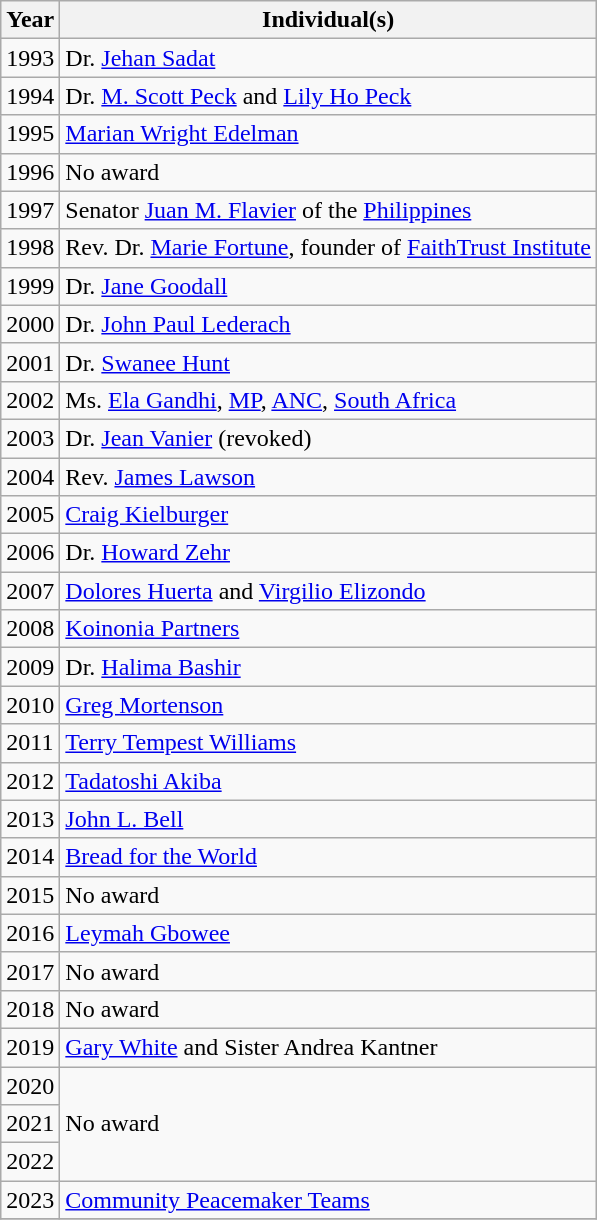<table class="wikitable" align="center">
<tr>
<th>Year</th>
<th>Individual(s)</th>
</tr>
<tr>
<td>1993</td>
<td>Dr. <a href='#'>Jehan Sadat</a></td>
</tr>
<tr>
<td>1994</td>
<td>Dr. <a href='#'>M. Scott Peck</a> and <a href='#'>Lily Ho Peck</a></td>
</tr>
<tr>
<td>1995</td>
<td><a href='#'>Marian Wright Edelman</a></td>
</tr>
<tr>
<td>1996</td>
<td>No award</td>
</tr>
<tr>
<td>1997</td>
<td>Senator <a href='#'>Juan M. Flavier</a> of the <a href='#'>Philippines</a></td>
</tr>
<tr>
<td>1998</td>
<td>Rev. Dr. <a href='#'>Marie Fortune</a>, founder of <a href='#'>FaithTrust Institute</a></td>
</tr>
<tr>
<td>1999</td>
<td>Dr. <a href='#'>Jane Goodall</a></td>
</tr>
<tr>
<td>2000</td>
<td>Dr. <a href='#'>John Paul Lederach</a></td>
</tr>
<tr>
<td>2001</td>
<td>Dr. <a href='#'>Swanee Hunt</a></td>
</tr>
<tr>
<td>2002</td>
<td>Ms. <a href='#'>Ela Gandhi</a>, <a href='#'>MP</a>, <a href='#'>ANC</a>, <a href='#'>South Africa</a></td>
</tr>
<tr>
<td>2003</td>
<td>Dr. <a href='#'>Jean Vanier</a> (revoked)</td>
</tr>
<tr>
<td>2004</td>
<td>Rev. <a href='#'>James Lawson</a></td>
</tr>
<tr>
<td>2005</td>
<td><a href='#'>Craig Kielburger</a></td>
</tr>
<tr>
<td>2006</td>
<td>Dr. <a href='#'>Howard Zehr</a></td>
</tr>
<tr>
<td>2007</td>
<td><a href='#'>Dolores Huerta</a> and <a href='#'>Virgilio Elizondo</a></td>
</tr>
<tr>
<td>2008</td>
<td><a href='#'>Koinonia Partners</a></td>
</tr>
<tr>
<td>2009</td>
<td>Dr. <a href='#'>Halima Bashir</a></td>
</tr>
<tr>
<td>2010</td>
<td><a href='#'>Greg Mortenson</a></td>
</tr>
<tr>
<td>2011</td>
<td><a href='#'>Terry Tempest Williams</a></td>
</tr>
<tr>
<td>2012</td>
<td><a href='#'>Tadatoshi Akiba</a></td>
</tr>
<tr>
<td>2013</td>
<td><a href='#'>John L. Bell</a></td>
</tr>
<tr>
<td>2014</td>
<td><a href='#'>Bread for the World</a></td>
</tr>
<tr>
<td>2015</td>
<td>No award</td>
</tr>
<tr>
<td>2016</td>
<td><a href='#'>Leymah Gbowee</a></td>
</tr>
<tr>
<td>2017</td>
<td>No award</td>
</tr>
<tr>
<td>2018</td>
<td>No award</td>
</tr>
<tr>
<td>2019</td>
<td><a href='#'>Gary White</a> and Sister Andrea Kantner</td>
</tr>
<tr>
<td>2020</td>
<td rowspan=3>No award</td>
</tr>
<tr>
<td>2021</td>
</tr>
<tr>
<td>2022</td>
</tr>
<tr>
<td>2023</td>
<td><a href='#'>Community Peacemaker Teams</a></td>
</tr>
<tr>
</tr>
</table>
